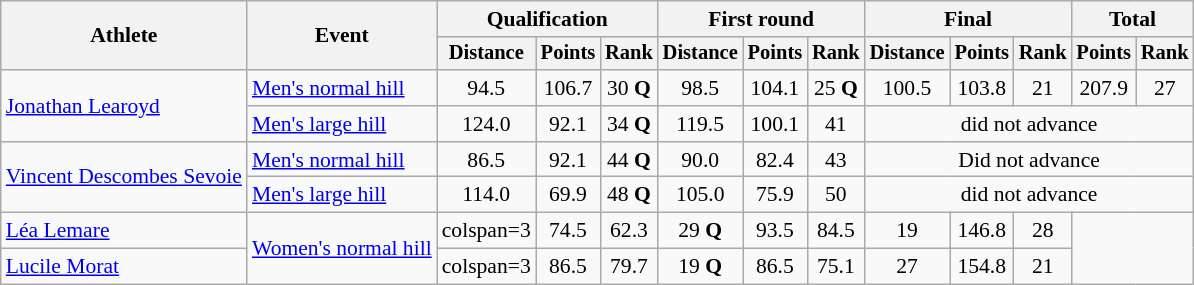<table class="wikitable" style="font-size:90%">
<tr>
<th rowspan=2>Athlete</th>
<th rowspan=2>Event</th>
<th colspan=3>Qualification</th>
<th colspan=3>First round</th>
<th colspan=3>Final</th>
<th colspan=2>Total</th>
</tr>
<tr style="font-size:95%">
<th>Distance</th>
<th>Points</th>
<th>Rank</th>
<th>Distance</th>
<th>Points</th>
<th>Rank</th>
<th>Distance</th>
<th>Points</th>
<th>Rank</th>
<th>Points</th>
<th>Rank</th>
</tr>
<tr align=center>
<td align=left rowspan=2><a href='#'>Jonathan Learoyd</a></td>
<td align=left><a href='#'>Men's normal hill</a></td>
<td>94.5</td>
<td>106.7</td>
<td>30 <strong>Q</strong></td>
<td>98.5</td>
<td>104.1</td>
<td>25 <strong>Q</strong></td>
<td>100.5</td>
<td>103.8</td>
<td>21</td>
<td>207.9</td>
<td>27</td>
</tr>
<tr align=center>
<td align=left><a href='#'>Men's large hill</a></td>
<td>124.0</td>
<td>92.1</td>
<td>34 <strong>Q</strong></td>
<td>119.5</td>
<td>100.1</td>
<td>41</td>
<td colspan=5>did not advance</td>
</tr>
<tr align=center>
<td align=left rowspan=2><a href='#'>Vincent Descombes Sevoie</a></td>
<td align=left><a href='#'>Men's normal hill</a></td>
<td>86.5</td>
<td>92.1</td>
<td>44 <strong>Q</strong></td>
<td>90.0</td>
<td>82.4</td>
<td>43</td>
<td colspan=5>Did not advance</td>
</tr>
<tr align=center>
<td align=left><a href='#'>Men's large hill</a></td>
<td>114.0</td>
<td>69.9</td>
<td>48 <strong>Q</strong></td>
<td>105.0</td>
<td>75.9</td>
<td>50</td>
<td colspan=5>did not advance</td>
</tr>
<tr align=center>
<td align=left><a href='#'>Léa Lemare</a></td>
<td align=left rowspan=2><a href='#'>Women's normal hill</a></td>
<td>colspan=3 </td>
<td>74.5</td>
<td>62.3</td>
<td>29 <strong>Q</strong></td>
<td>93.5</td>
<td>84.5</td>
<td>19</td>
<td>146.8</td>
<td>28</td>
</tr>
<tr align=center>
<td align=left><a href='#'>Lucile Morat</a></td>
<td>colspan=3 </td>
<td>86.5</td>
<td>79.7</td>
<td>19 <strong>Q</strong></td>
<td>86.5</td>
<td>75.1</td>
<td>27</td>
<td>154.8</td>
<td>21</td>
</tr>
</table>
